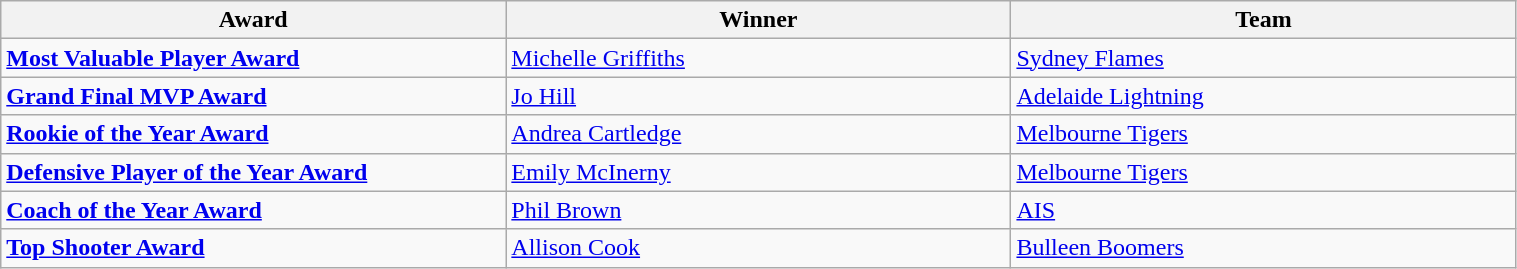<table class="wikitable" style="width: 80%">
<tr>
<th width=125>Award</th>
<th width=125>Winner</th>
<th width=125>Team</th>
</tr>
<tr>
<td><strong><a href='#'>Most Valuable Player Award</a></strong></td>
<td><a href='#'>Michelle Griffiths</a></td>
<td><a href='#'>Sydney Flames</a></td>
</tr>
<tr>
<td><strong><a href='#'>Grand Final MVP Award</a></strong></td>
<td><a href='#'>Jo Hill</a></td>
<td><a href='#'>Adelaide Lightning</a></td>
</tr>
<tr>
<td><strong><a href='#'>Rookie of the Year Award</a></strong></td>
<td><a href='#'>Andrea Cartledge</a></td>
<td><a href='#'>Melbourne Tigers</a></td>
</tr>
<tr>
<td><strong><a href='#'>Defensive Player of the Year Award</a></strong></td>
<td><a href='#'>Emily McInerny</a></td>
<td><a href='#'>Melbourne Tigers</a></td>
</tr>
<tr>
<td><strong><a href='#'>Coach of the Year Award</a></strong></td>
<td><a href='#'>Phil Brown</a></td>
<td><a href='#'>AIS</a></td>
</tr>
<tr>
<td><strong><a href='#'>Top Shooter Award</a></strong></td>
<td><a href='#'>Allison Cook</a></td>
<td><a href='#'>Bulleen Boomers</a></td>
</tr>
</table>
